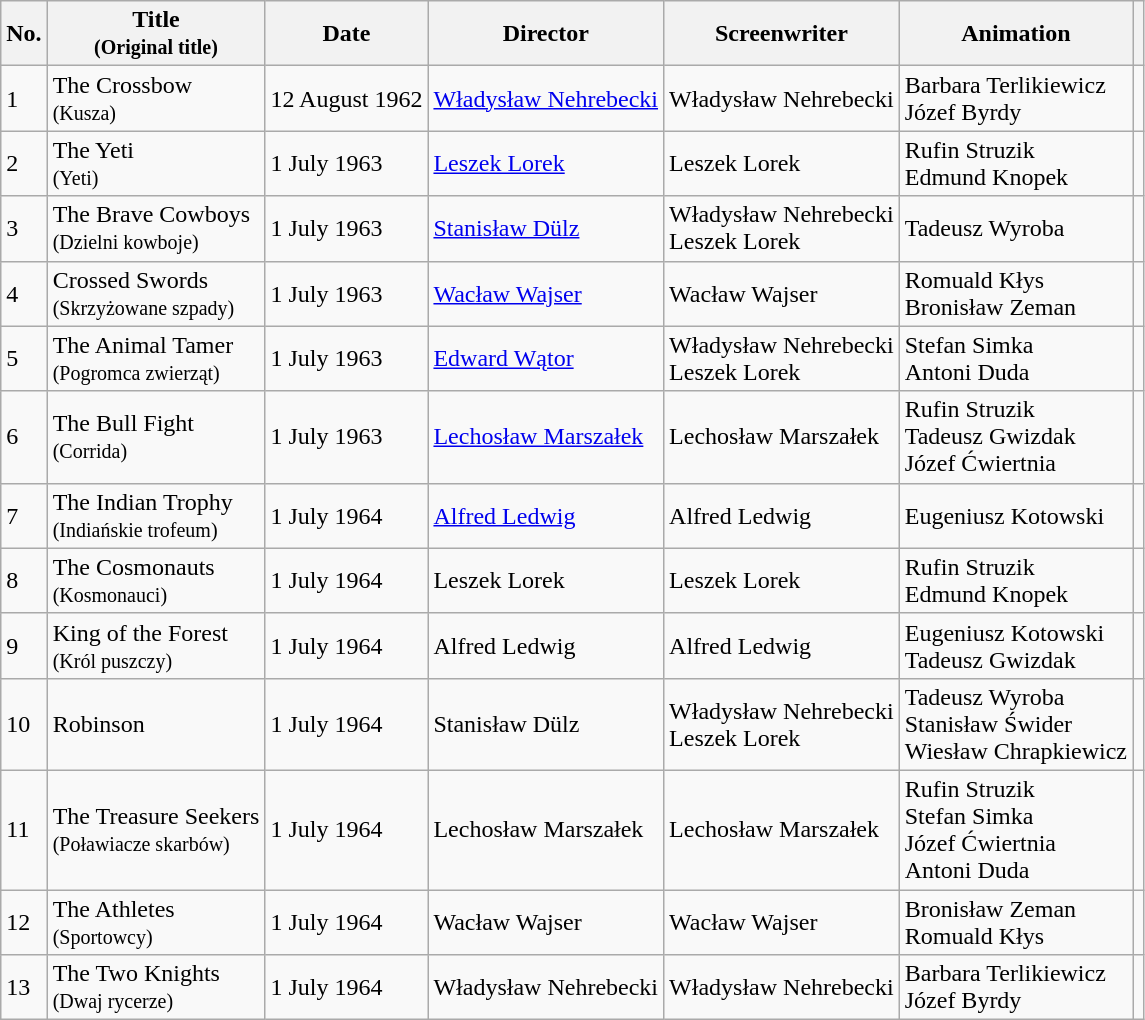<table class="wikitable plainrowheaders sortable">
<tr>
<th scope="col">No.</th>
<th scope="col">Title<br><small>(Original title)</small></th>
<th scope="col" class="unsortable">Date</th>
<th scope="col">Director</th>
<th scope="col">Screenwriter</th>
<th scope="col">Animation</th>
<th scope="col" class="unsortable"></th>
</tr>
<tr>
<td>1</td>
<td>The Crossbow<br><small>(Kusza)</small></td>
<td>12 August 1962</td>
<td><a href='#'>Władysław Nehrebecki</a></td>
<td>Władysław Nehrebecki</td>
<td>Barbara Terlikiewicz<br>Józef Byrdy</td>
<td></td>
</tr>
<tr>
<td>2</td>
<td>The Yeti<br><small>(Yeti)</small></td>
<td>1 July 1963</td>
<td><a href='#'>Leszek Lorek</a></td>
<td>Leszek Lorek</td>
<td>Rufin Struzik<br>Edmund Knopek</td>
<td></td>
</tr>
<tr>
<td>3</td>
<td>The Brave Cowboys<br><small>(Dzielni kowboje)</small></td>
<td>1 July 1963</td>
<td><a href='#'>Stanisław Dülz</a></td>
<td>Władysław Nehrebecki<br>Leszek Lorek</td>
<td>Tadeusz Wyroba</td>
<td></td>
</tr>
<tr>
<td>4</td>
<td>Crossed Swords<br><small>(Skrzyżowane szpady)</small></td>
<td>1 July 1963</td>
<td><a href='#'>Wacław Wajser</a></td>
<td>Wacław Wajser</td>
<td>Romuald Kłys<br>Bronisław Zeman</td>
<td></td>
</tr>
<tr>
<td>5</td>
<td>The Animal Tamer<br><small>(Pogromca zwierząt)</small></td>
<td>1 July 1963</td>
<td><a href='#'>Edward Wątor</a></td>
<td>Władysław Nehrebecki<br>Leszek Lorek</td>
<td>Stefan Simka<br>Antoni Duda</td>
<td></td>
</tr>
<tr>
<td>6</td>
<td>The Bull Fight<br><small>(Corrida)</small></td>
<td>1 July 1963</td>
<td><a href='#'>Lechosław Marszałek</a></td>
<td>Lechosław Marszałek</td>
<td>Rufin Struzik<br>Tadeusz Gwizdak<br>Józef Ćwiertnia</td>
<td></td>
</tr>
<tr>
<td>7</td>
<td>The Indian Trophy<br><small>(Indiańskie trofeum)</small></td>
<td>1 July 1964</td>
<td><a href='#'>Alfred Ledwig</a></td>
<td>Alfred Ledwig</td>
<td>Eugeniusz Kotowski</td>
<td></td>
</tr>
<tr>
<td>8</td>
<td>The Cosmonauts<br><small>(Kosmonauci)</small></td>
<td>1 July 1964</td>
<td>Leszek Lorek</td>
<td>Leszek Lorek</td>
<td>Rufin Struzik<br>Edmund Knopek</td>
<td></td>
</tr>
<tr>
<td>9</td>
<td>King of the Forest<br><small>(Król puszczy)</small></td>
<td>1 July 1964</td>
<td>Alfred Ledwig</td>
<td>Alfred Ledwig</td>
<td>Eugeniusz Kotowski<br>Tadeusz Gwizdak</td>
<td></td>
</tr>
<tr>
<td>10</td>
<td>Robinson</td>
<td>1 July 1964</td>
<td>Stanisław Dülz</td>
<td>Władysław Nehrebecki<br>Leszek Lorek</td>
<td>Tadeusz Wyroba<br>Stanisław Świder<br>Wiesław Chrapkiewicz</td>
<td></td>
</tr>
<tr>
<td>11</td>
<td>The Treasure Seekers<br><small>(Poławiacze skarbów)</small></td>
<td>1 July 1964</td>
<td>Lechosław Marszałek</td>
<td>Lechosław Marszałek</td>
<td>Rufin Struzik<br>Stefan Simka<br>Józef Ćwiertnia<br>Antoni Duda</td>
<td></td>
</tr>
<tr>
<td>12</td>
<td>The Athletes<br><small>(Sportowcy)</small></td>
<td>1 July 1964</td>
<td>Wacław Wajser</td>
<td>Wacław Wajser</td>
<td>Bronisław Zeman<br>Romuald Kłys</td>
<td></td>
</tr>
<tr>
<td>13</td>
<td>The Two Knights<br><small>(Dwaj rycerze)</small></td>
<td>1 July 1964</td>
<td>Władysław Nehrebecki</td>
<td>Władysław Nehrebecki</td>
<td>Barbara Terlikiewicz<br>Józef Byrdy</td>
<td></td>
</tr>
</table>
